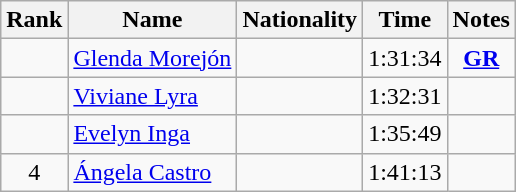<table class="wikitable sortable" style="text-align:center">
<tr>
<th>Rank</th>
<th>Name</th>
<th>Nationality</th>
<th>Time</th>
<th>Notes</th>
</tr>
<tr>
<td></td>
<td align=left><a href='#'>Glenda Morejón</a></td>
<td align=left></td>
<td>1:31:34</td>
<td><strong><a href='#'>GR</a></strong></td>
</tr>
<tr>
<td></td>
<td align=left><a href='#'>Viviane Lyra</a></td>
<td align=left></td>
<td>1:32:31</td>
<td></td>
</tr>
<tr>
<td></td>
<td align=left><a href='#'>Evelyn Inga</a></td>
<td align=left></td>
<td>1:35:49</td>
<td></td>
</tr>
<tr>
<td>4</td>
<td align=left><a href='#'>Ángela Castro</a></td>
<td align=left></td>
<td>1:41:13</td>
<td></td>
</tr>
</table>
